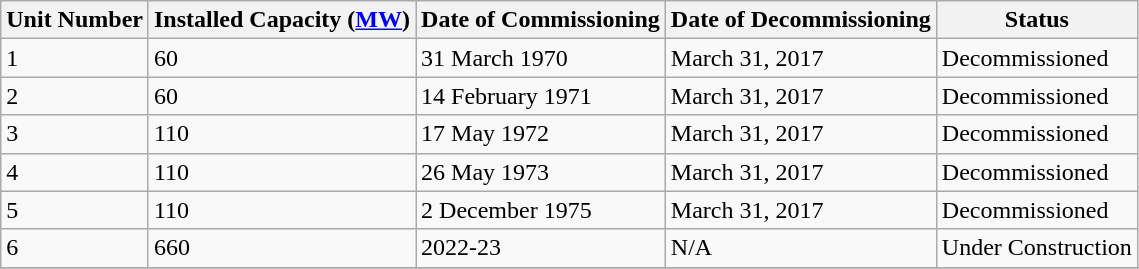<table class="sortable wikitable">
<tr>
<th>Unit Number</th>
<th>Installed Capacity (<a href='#'>MW</a>)</th>
<th>Date of Commissioning</th>
<th>Date of Decommissioning</th>
<th>Status</th>
</tr>
<tr>
<td>1</td>
<td>60</td>
<td>31 March 1970</td>
<td>March 31, 2017</td>
<td>Decommissioned</td>
</tr>
<tr>
<td>2</td>
<td>60</td>
<td>14 February 1971</td>
<td>March 31, 2017</td>
<td>Decommissioned</td>
</tr>
<tr>
<td>3</td>
<td>110</td>
<td>17 May 1972</td>
<td>March 31, 2017</td>
<td>Decommissioned</td>
</tr>
<tr>
<td>4</td>
<td>110</td>
<td>26 May 1973</td>
<td>March 31, 2017</td>
<td>Decommissioned</td>
</tr>
<tr>
<td>5</td>
<td>110</td>
<td>2 December 1975</td>
<td>March 31, 2017</td>
<td>Decommissioned</td>
</tr>
<tr>
<td>6</td>
<td>660</td>
<td>2022-23</td>
<td>N/A</td>
<td>Under Construction</td>
</tr>
<tr>
</tr>
</table>
